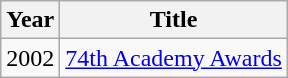<table class="wikitable">
<tr>
<th>Year</th>
<th>Title</th>
</tr>
<tr>
<td>2002</td>
<td><a href='#'>74th Academy Awards</a></td>
</tr>
</table>
